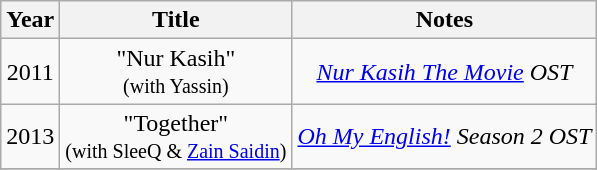<table class="wikitable" style="text-align:center;">
<tr>
<th>Year</th>
<th>Title</th>
<th>Notes</th>
</tr>
<tr>
<td>2011</td>
<td>"Nur Kasih" <br><small>(with Yassin)</small></td>
<td><em><a href='#'>Nur Kasih The Movie</a> OST</em></td>
</tr>
<tr>
<td>2013</td>
<td>"Together" <br><small>(with SleeQ & <a href='#'>Zain Saidin</a>)</small></td>
<td><em><a href='#'>Oh My English!</a> Season 2 OST</em></td>
</tr>
<tr>
</tr>
</table>
